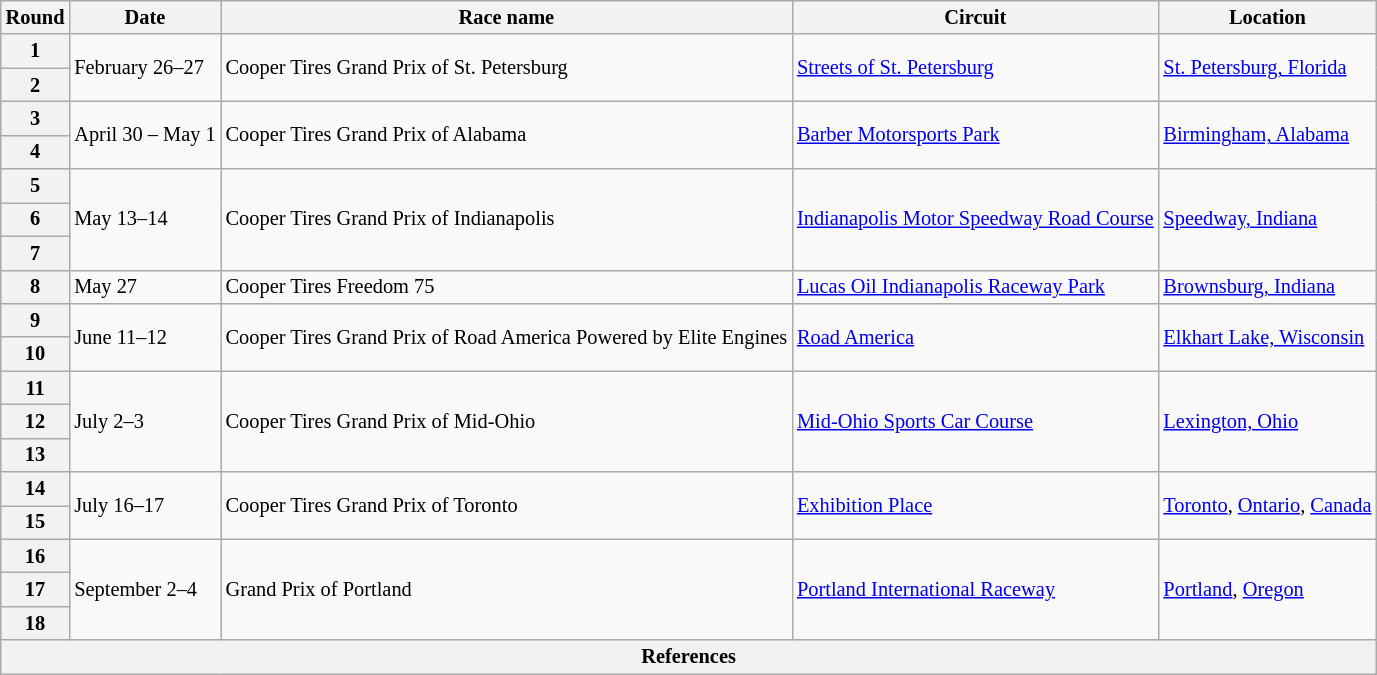<table class="wikitable" style="font-size: 85%">
<tr>
<th>Round</th>
<th>Date</th>
<th>Race name</th>
<th>Circuit</th>
<th>Location</th>
</tr>
<tr>
<th>1</th>
<td rowspan="2">February 26–27</td>
<td rowspan="2">Cooper Tires Grand Prix of St. Petersburg</td>
<td rowspan="2"> <a href='#'>Streets of St. Petersburg</a></td>
<td rowspan="2"><a href='#'>St. Petersburg, Florida</a></td>
</tr>
<tr>
<th>2</th>
</tr>
<tr>
<th>3</th>
<td rowspan="2">April 30 – May 1</td>
<td rowspan="2">Cooper Tires Grand Prix of Alabama</td>
<td rowspan="2"> <a href='#'>Barber Motorsports Park</a></td>
<td rowspan="2"><a href='#'>Birmingham, Alabama</a></td>
</tr>
<tr>
<th>4</th>
</tr>
<tr>
<th>5</th>
<td rowspan="3">May 13–14</td>
<td rowspan="3">Cooper Tires Grand Prix of Indianapolis</td>
<td rowspan="3"> <a href='#'>Indianapolis Motor Speedway Road Course</a></td>
<td rowspan="3"><a href='#'>Speedway, Indiana</a></td>
</tr>
<tr>
<th>6</th>
</tr>
<tr>
<th>7</th>
</tr>
<tr>
<th>8</th>
<td>May 27</td>
<td>Cooper Tires Freedom 75</td>
<td> <a href='#'>Lucas Oil Indianapolis Raceway Park</a></td>
<td><a href='#'>Brownsburg, Indiana</a></td>
</tr>
<tr>
<th>9</th>
<td rowspan="2">June 11–12</td>
<td rowspan="2">Cooper Tires Grand Prix of Road America Powered by Elite Engines</td>
<td rowspan="2"> <a href='#'>Road America</a></td>
<td rowspan="2"><a href='#'>Elkhart Lake, Wisconsin</a></td>
</tr>
<tr>
<th>10</th>
</tr>
<tr>
<th>11</th>
<td rowspan="3">July 2–3</td>
<td rowspan="3">Cooper Tires Grand Prix of Mid-Ohio</td>
<td rowspan="3"> <a href='#'>Mid-Ohio Sports Car Course</a></td>
<td rowspan="3"><a href='#'>Lexington, Ohio</a></td>
</tr>
<tr>
<th>12</th>
</tr>
<tr>
<th>13</th>
</tr>
<tr>
<th>14</th>
<td rowspan="2">July 16–17</td>
<td rowspan="2">Cooper Tires Grand Prix of Toronto</td>
<td rowspan="2"> <a href='#'>Exhibition Place</a></td>
<td rowspan="2"><a href='#'>Toronto</a>, <a href='#'>Ontario</a>, <a href='#'>Canada</a></td>
</tr>
<tr>
<th>15</th>
</tr>
<tr>
<th>16</th>
<td rowspan="3">September 2–4</td>
<td rowspan="3">Grand Prix of Portland</td>
<td rowspan="3"> <a href='#'>Portland International Raceway</a></td>
<td rowspan="3"><a href='#'>Portland</a>, <a href='#'>Oregon</a></td>
</tr>
<tr>
<th>17</th>
</tr>
<tr>
<th>18</th>
</tr>
<tr>
<th colspan="5">References</th>
</tr>
</table>
